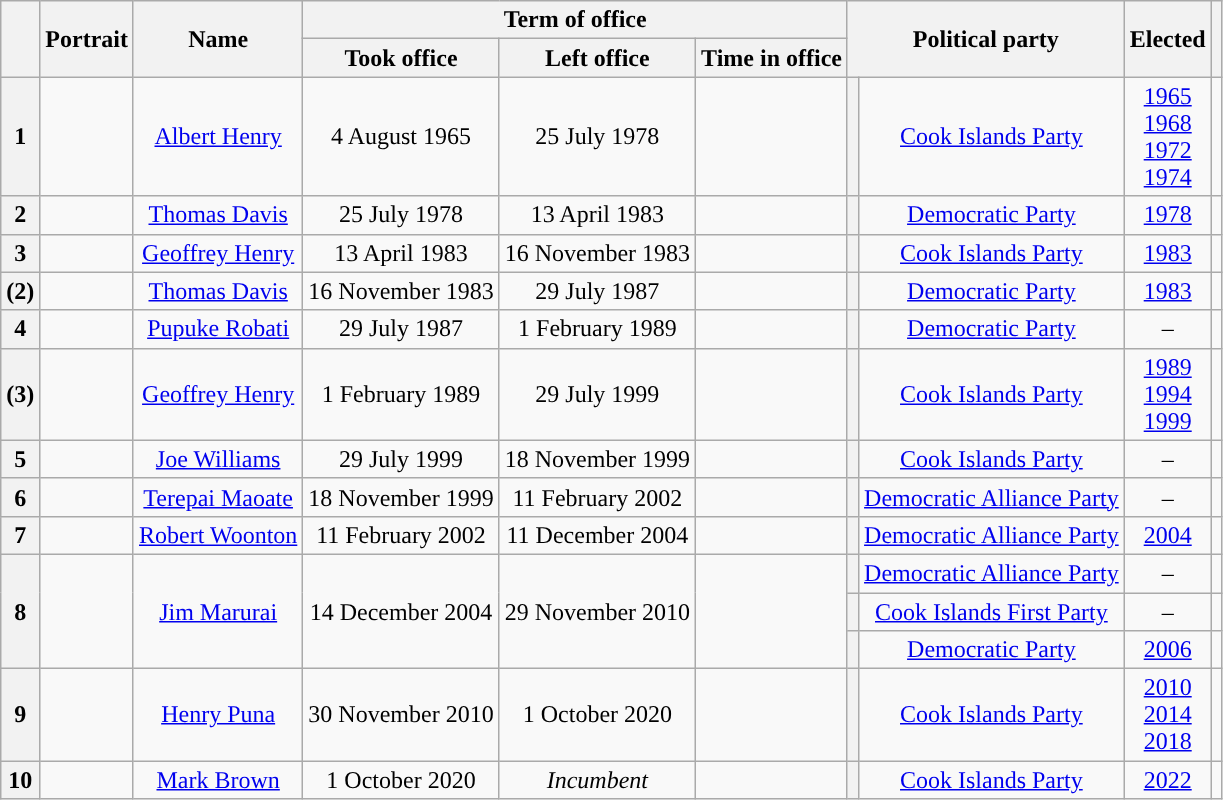<table class="wikitable" style="text-align:center">
<tr>
<th rowspan=2></th>
<th rowspan=2>Portrait</th>
<th rowspan=2>Name<br></th>
<th colspan=3>Term of office</th>
<th colspan=2 rowspan=2>Political party</th>
<th rowspan=2>Elected</th>
<th rowspan=2></th>
</tr>
<tr>
<th>Took office</th>
<th>Left office</th>
<th>Time in office</th>
</tr>
<tr>
<th>1</th>
<td></td>
<td><a href='#'>Albert Henry</a><br></td>
<td>4 August 1965</td>
<td>25 July 1978</td>
<td></td>
<th style="background:"></th>
<td><a href='#'>Cook Islands Party</a></td>
<td><a href='#'>1965</a><br><a href='#'>1968</a><br><a href='#'>1972</a><br><a href='#'>1974</a></td>
<td></td>
</tr>
<tr>
<th>2</th>
<td></td>
<td><a href='#'>Thomas Davis</a><br></td>
<td>25 July 1978</td>
<td>13 April 1983</td>
<td></td>
<th style="background:"></th>
<td><a href='#'>Democratic Party</a></td>
<td><a href='#'>1978</a></td>
<td></td>
</tr>
<tr>
<th>3</th>
<td></td>
<td><a href='#'>Geoffrey Henry</a><br></td>
<td>13 April 1983</td>
<td>16 November 1983</td>
<td></td>
<th style="background:"></th>
<td><a href='#'>Cook Islands Party</a></td>
<td><a href='#'>1983 </a></td>
<td></td>
</tr>
<tr>
<th>(2)</th>
<td></td>
<td><a href='#'>Thomas Davis</a><br></td>
<td>16 November 1983</td>
<td>29 July 1987</td>
<td></td>
<th style="background:"></th>
<td><a href='#'>Democratic Party</a></td>
<td><a href='#'>1983 </a></td>
<td></td>
</tr>
<tr>
<th>4</th>
<td></td>
<td><a href='#'>Pupuke Robati</a><br></td>
<td>29 July 1987</td>
<td>1 February 1989</td>
<td></td>
<th style="background:"></th>
<td><a href='#'>Democratic Party</a></td>
<td>–</td>
<td></td>
</tr>
<tr>
<th>(3)</th>
<td></td>
<td><a href='#'>Geoffrey Henry</a><br></td>
<td>1 February 1989</td>
<td>29 July 1999</td>
<td></td>
<th style="background:"></th>
<td><a href='#'>Cook Islands Party</a></td>
<td><a href='#'>1989</a><br><a href='#'>1994</a><br><a href='#'>1999</a></td>
<td></td>
</tr>
<tr>
<th>5</th>
<td></td>
<td><a href='#'>Joe Williams</a><br></td>
<td>29 July 1999</td>
<td>18 November 1999</td>
<td></td>
<th style="background:"></th>
<td><a href='#'>Cook Islands Party</a></td>
<td>–</td>
<td></td>
</tr>
<tr>
<th>6</th>
<td></td>
<td><a href='#'>Terepai Maoate</a><br></td>
<td>18 November 1999</td>
<td>11 February 2002</td>
<td></td>
<th style="background:"></th>
<td><a href='#'>Democratic Alliance Party</a></td>
<td>–</td>
<td></td>
</tr>
<tr>
<th>7</th>
<td></td>
<td><a href='#'>Robert Woonton</a><br></td>
<td>11 February 2002</td>
<td>11 December 2004</td>
<td></td>
<th style="background:"></th>
<td><a href='#'>Democratic Alliance Party</a></td>
<td><a href='#'>2004</a></td>
<td></td>
</tr>
<tr>
<th rowspan=3>8</th>
<td rowspan=3></td>
<td rowspan=3><a href='#'>Jim Marurai</a><br></td>
<td rowspan=3>14 December 2004</td>
<td rowspan=3>29 November 2010</td>
<td rowspan=3></td>
<th style="background:"></th>
<td><a href='#'>Democratic Alliance Party</a><br></td>
<td>–</td>
<td></td>
</tr>
<tr>
<th style="background:"></th>
<td><a href='#'>Cook Islands First Party</a><br></td>
<td>–</td>
<td></td>
</tr>
<tr>
<th style="background:"></th>
<td><a href='#'>Democratic Party</a><br></td>
<td><a href='#'>2006</a></td>
<td></td>
</tr>
<tr>
<th>9</th>
<td></td>
<td><a href='#'>Henry Puna</a><br></td>
<td>30 November 2010</td>
<td>1 October 2020</td>
<td></td>
<th style="background:"></th>
<td><a href='#'>Cook Islands Party</a></td>
<td><a href='#'>2010</a><br><a href='#'>2014</a><br><a href='#'>2018</a></td>
<td></td>
</tr>
<tr>
<th>10</th>
<td></td>
<td><a href='#'>Mark Brown</a><br></td>
<td>1 October 2020</td>
<td><em>Incumbent</em></td>
<td></td>
<th style="background:"></th>
<td><a href='#'>Cook Islands Party</a></td>
<td><a href='#'>2022</a></td>
<td></td>
</tr>
</table>
